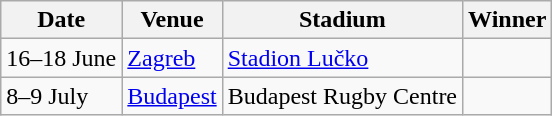<table class="wikitable">
<tr>
<th>Date</th>
<th>Venue</th>
<th>Stadium</th>
<th>Winner</th>
</tr>
<tr>
<td>16–18 June</td>
<td><a href='#'>Zagreb</a></td>
<td><a href='#'>Stadion Lučko</a></td>
<td></td>
</tr>
<tr>
<td>8–9 July</td>
<td><a href='#'>Budapest</a></td>
<td>Budapest Rugby Centre</td>
<td></td>
</tr>
</table>
